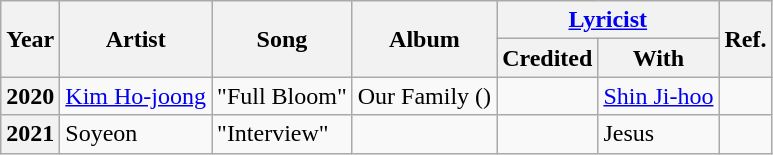<table class="wikitable plainrowheaders">
<tr>
<th rowspan="2">Year</th>
<th rowspan="2">Artist</th>
<th rowspan="2">Song</th>
<th rowspan="2">Album</th>
<th colspan="2"><a href='#'>Lyricist</a></th>
<th rowspan="2">Ref.</th>
</tr>
<tr>
<th>Credited</th>
<th>With</th>
</tr>
<tr>
<th scope="row">2020</th>
<td><a href='#'>Kim Ho-joong</a></td>
<td>"Full Bloom"</td>
<td>Our Family ()</td>
<td></td>
<td><a href='#'>Shin Ji-hoo</a></td>
<td></td>
</tr>
<tr>
<th scope="row">2021</th>
<td>Soyeon</td>
<td>"Interview"</td>
<td></td>
<td></td>
<td>Jesus</td>
<td></td>
</tr>
</table>
